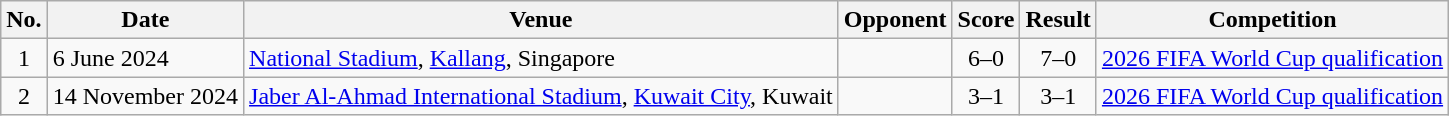<table class="wikitable sortable">
<tr>
<th>No.</th>
<th>Date</th>
<th>Venue</th>
<th>Opponent</th>
<th>Score</th>
<th>Result</th>
<th>Competition</th>
</tr>
<tr>
<td align="center">1</td>
<td>6 June 2024</td>
<td><a href='#'>National Stadium</a>, <a href='#'>Kallang</a>, Singapore</td>
<td></td>
<td align="center">6–0</td>
<td align="center">7–0</td>
<td><a href='#'>2026 FIFA World Cup qualification</a></td>
</tr>
<tr>
<td align="center">2</td>
<td>14 November 2024</td>
<td><a href='#'>Jaber Al-Ahmad International Stadium</a>, <a href='#'>Kuwait City</a>, Kuwait</td>
<td></td>
<td align="center">3–1</td>
<td align="center">3–1</td>
<td><a href='#'>2026 FIFA World Cup qualification</a></td>
</tr>
</table>
